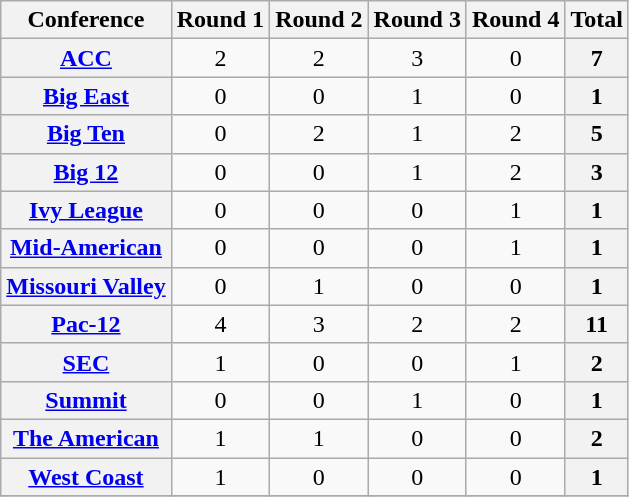<table class="wikitable sortable" style="text-align:center">
<tr>
<th>Conference</th>
<th>Round 1</th>
<th>Round 2</th>
<th>Round 3</th>
<th>Round 4</th>
<th>Total</th>
</tr>
<tr>
<th><a href='#'>ACC</a></th>
<td>2</td>
<td>2</td>
<td>3</td>
<td>0</td>
<th>7</th>
</tr>
<tr>
<th><a href='#'>Big East</a></th>
<td>0</td>
<td>0</td>
<td>1</td>
<td>0</td>
<th>1</th>
</tr>
<tr>
<th><a href='#'>Big Ten</a></th>
<td>0</td>
<td>2</td>
<td>1</td>
<td>2</td>
<th>5</th>
</tr>
<tr>
<th><a href='#'>Big 12</a></th>
<td>0</td>
<td>0</td>
<td>1</td>
<td>2</td>
<th>3</th>
</tr>
<tr>
<th><a href='#'>Ivy League</a></th>
<td>0</td>
<td>0</td>
<td>0</td>
<td>1</td>
<th>1</th>
</tr>
<tr>
<th><a href='#'>Mid-American</a></th>
<td>0</td>
<td>0</td>
<td>0</td>
<td>1</td>
<th>1</th>
</tr>
<tr>
<th><a href='#'>Missouri Valley</a></th>
<td>0</td>
<td>1</td>
<td>0</td>
<td>0</td>
<th>1</th>
</tr>
<tr>
<th><a href='#'>Pac-12</a></th>
<td>4</td>
<td>3</td>
<td>2</td>
<td>2</td>
<th>11</th>
</tr>
<tr>
<th><a href='#'>SEC</a></th>
<td>1</td>
<td>0</td>
<td>0</td>
<td>1</td>
<th>2</th>
</tr>
<tr>
<th><a href='#'>Summit</a></th>
<td>0</td>
<td>0</td>
<td>1</td>
<td>0</td>
<th>1</th>
</tr>
<tr>
<th><a href='#'>The American</a></th>
<td>1</td>
<td>1</td>
<td>0</td>
<td>0</td>
<th>2</th>
</tr>
<tr>
<th><a href='#'>West Coast</a></th>
<td>1</td>
<td>0</td>
<td>0</td>
<td>0</td>
<th>1</th>
</tr>
<tr>
</tr>
</table>
